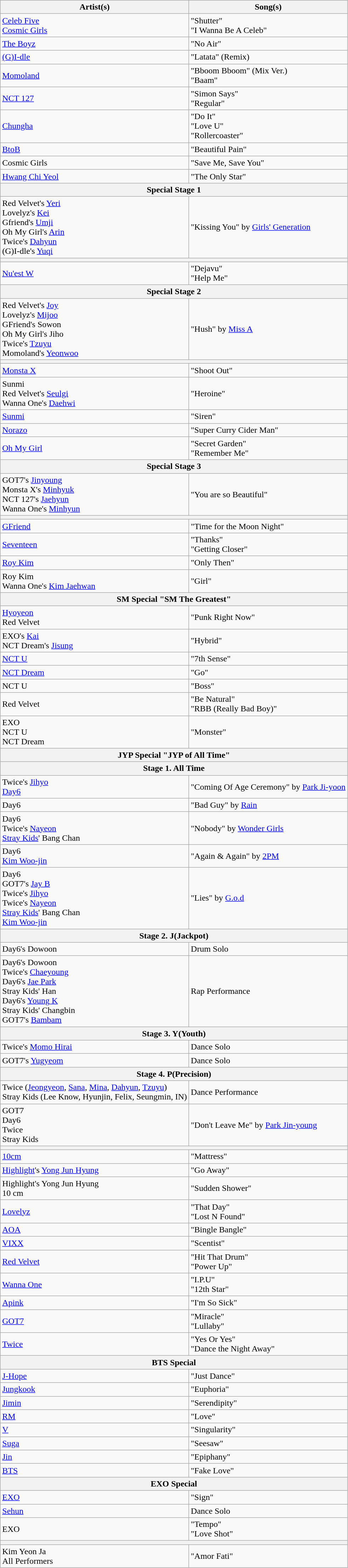<table class="wikitable">
<tr>
<th>Artist(s)</th>
<th>Song(s)</th>
</tr>
<tr>
<td><a href='#'>Celeb Five</a><br><a href='#'>Cosmic Girls</a></td>
<td>"Shutter"<br>"I Wanna Be A Celeb"</td>
</tr>
<tr>
<td><a href='#'>The Boyz</a></td>
<td>"No Air"</td>
</tr>
<tr>
<td><a href='#'>(G)I-dle</a></td>
<td>"Latata" (Remix)</td>
</tr>
<tr>
<td><a href='#'>Momoland</a></td>
<td>"Bboom Bboom" (Mix Ver.)<br>"Baam"</td>
</tr>
<tr>
<td><a href='#'>NCT 127</a></td>
<td>"Simon Says"<br>"Regular"</td>
</tr>
<tr>
<td><a href='#'>Chungha</a></td>
<td>"Do It"<br>"Love U"<br>"Rollercoaster"</td>
</tr>
<tr>
<td><a href='#'>BtoB</a></td>
<td>"Beautiful Pain"</td>
</tr>
<tr>
<td>Cosmic Girls</td>
<td>"Save Me, Save You"</td>
</tr>
<tr>
<td><a href='#'>Hwang Chi Yeol</a></td>
<td>"The Only Star"</td>
</tr>
<tr>
<th colspan="2">Special Stage 1</th>
</tr>
<tr>
<td>Red Velvet's <a href='#'>Yeri</a><br>Lovelyz's <a href='#'>Kei</a><br>Gfriend's <a href='#'>Umji</a><br>Oh My Girl's <a href='#'>Arin</a><br>Twice's <a href='#'>Dahyun</a><br>(G)I-dle's <a href='#'>Yuqi</a></td>
<td>"Kissing You" by <a href='#'>Girls' Generation</a></td>
</tr>
<tr>
<th colspan="2"></th>
</tr>
<tr>
<td><a href='#'>Nu'est W</a></td>
<td>"Dejavu"<br>"Help Me"</td>
</tr>
<tr>
<th colspan="2">Special Stage 2</th>
</tr>
<tr>
<td>Red Velvet's <a href='#'>Joy</a><br>Lovelyz's <a href='#'>Mijoo</a><br>GFriend's Sowon<br>Oh My Girl's Jiho<br>Twice's <a href='#'>Tzuyu</a><br>Momoland's <a href='#'>Yeonwoo</a></td>
<td>"Hush" by <a href='#'>Miss A</a></td>
</tr>
<tr>
<th colspan="2"></th>
</tr>
<tr>
<td><a href='#'>Monsta X</a></td>
<td>"Shoot Out"</td>
</tr>
<tr>
<td>Sunmi<br>Red Velvet's <a href='#'>Seulgi</a><br>Wanna One's <a href='#'>Daehwi</a></td>
<td>"Heroine"</td>
</tr>
<tr>
<td><a href='#'>Sunmi</a></td>
<td>"Siren"</td>
</tr>
<tr>
<td><a href='#'>Norazo</a></td>
<td>"Super Curry Cider Man"</td>
</tr>
<tr>
<td><a href='#'>Oh My Girl</a></td>
<td>"Secret Garden"<br>"Remember Me"</td>
</tr>
<tr>
<th colspan="2">Special Stage 3</th>
</tr>
<tr>
<td>GOT7's <a href='#'>Jinyoung</a><br>Monsta X's <a href='#'>Minhyuk</a><br>NCT 127's <a href='#'>Jaehyun</a><br>Wanna One's <a href='#'>Minhyun</a></td>
<td>"You are so Beautiful"</td>
</tr>
<tr>
<th colspan="2"></th>
</tr>
<tr>
<td><a href='#'>GFriend</a></td>
<td>"Time for the Moon Night"</td>
</tr>
<tr>
<td><a href='#'>Seventeen</a></td>
<td>"Thanks"<br>"Getting Closer"</td>
</tr>
<tr>
<td><a href='#'>Roy Kim</a></td>
<td>"Only Then"</td>
</tr>
<tr>
<td>Roy Kim<br>Wanna One's <a href='#'>Kim Jaehwan</a></td>
<td>"Girl"</td>
</tr>
<tr>
<th colspan="2">SM Special "SM The Greatest"</th>
</tr>
<tr>
<td><a href='#'>Hyoyeon</a><br>Red Velvet</td>
<td>"Punk Right Now"</td>
</tr>
<tr>
<td>EXO's <a href='#'>Kai</a><br>NCT Dream's <a href='#'>Jisung</a></td>
<td>"Hybrid"</td>
</tr>
<tr>
<td><a href='#'>NCT U</a></td>
<td>"7th Sense"</td>
</tr>
<tr>
<td><a href='#'>NCT Dream</a></td>
<td>"Go"</td>
</tr>
<tr>
<td>NCT U</td>
<td>"Boss"</td>
</tr>
<tr>
<td>Red Velvet</td>
<td>"Be Natural"<br>"RBB (Really Bad Boy)"</td>
</tr>
<tr>
<td>EXO<br>NCT U<br>NCT Dream</td>
<td>"Monster"</td>
</tr>
<tr>
<th colspan="2">JYP Special "JYP of All Time"</th>
</tr>
<tr>
<th colspan="2">Stage 1. All Time</th>
</tr>
<tr>
<td>Twice's <a href='#'>Jihyo</a><br><a href='#'>Day6</a></td>
<td>"Coming Of Age Ceremony" by <a href='#'>Park Ji-yoon</a></td>
</tr>
<tr>
<td>Day6</td>
<td>"Bad Guy" by <a href='#'>Rain</a></td>
</tr>
<tr>
<td>Day6<br>Twice's <a href='#'>Nayeon</a><br><a href='#'>Stray Kids</a>' Bang Chan</td>
<td>"Nobody" by <a href='#'>Wonder Girls</a></td>
</tr>
<tr>
<td>Day6<br><a href='#'>Kim Woo-jin</a></td>
<td>"Again & Again" by <a href='#'>2PM</a></td>
</tr>
<tr>
<td>Day6<br>GOT7's <a href='#'>Jay B</a><br>Twice's <a href='#'>Jihyo</a><br>Twice's <a href='#'>Nayeon</a><br><a href='#'>Stray Kids</a>' Bang Chan<br><a href='#'>Kim Woo-jin</a></td>
<td>"Lies" by <a href='#'>G.o.d</a></td>
</tr>
<tr>
<th colspan="2">Stage 2. J(Jackpot)</th>
</tr>
<tr>
<td>Day6's Dowoon</td>
<td>Drum Solo</td>
</tr>
<tr>
<td>Day6's Dowoon<br>Twice's <a href='#'>Chaeyoung</a><br>Day6's <a href='#'>Jae Park</a><br>Stray Kids' Han<br>Day6's <a href='#'>Young K</a><br>Stray Kids' Changbin<br>GOT7's <a href='#'>Bambam</a></td>
<td>Rap Performance</td>
</tr>
<tr>
<th colspan="2">Stage 3. Y(Youth)</th>
</tr>
<tr>
<td>Twice's <a href='#'>Momo Hirai</a></td>
<td>Dance Solo</td>
</tr>
<tr>
<td>GOT7's <a href='#'>Yugyeom</a></td>
<td>Dance Solo</td>
</tr>
<tr>
<th colspan="2">Stage 4. P(Precision)</th>
</tr>
<tr>
<td>Twice (<a href='#'>Jeongyeon</a>, <a href='#'>Sana</a>, <a href='#'>Mina</a>, <a href='#'>Dahyun</a>, <a href='#'>Tzuyu</a>)<br>Stray Kids (Lee Know, Hyunjin, Felix, Seungmin, IN)</td>
<td>Dance Performance</td>
</tr>
<tr>
<td>GOT7<br>Day6<br>Twice<br>Stray Kids</td>
<td>"Don't Leave Me" by <a href='#'>Park Jin-young</a></td>
</tr>
<tr>
<th colspan="2"></th>
</tr>
<tr>
<td><a href='#'>10cm</a></td>
<td>"Mattress"</td>
</tr>
<tr>
<td><a href='#'>Highlight</a>'s <a href='#'>Yong Jun Hyung</a></td>
<td>"Go Away"</td>
</tr>
<tr>
<td>Highlight's Yong Jun Hyung<br>10 cm</td>
<td>"Sudden Shower"</td>
</tr>
<tr>
<td><a href='#'>Lovelyz</a></td>
<td>"That Day"<br>"Lost N Found"</td>
</tr>
<tr>
<td><a href='#'>AOA</a></td>
<td>"Bingle Bangle"</td>
</tr>
<tr>
<td><a href='#'>VIXX</a></td>
<td>"Scentist"</td>
</tr>
<tr>
<td><a href='#'>Red Velvet</a></td>
<td>"Hit That Drum"<br>"Power Up"</td>
</tr>
<tr>
<td><a href='#'>Wanna One</a></td>
<td>"I.P.U"<br>"12th Star"</td>
</tr>
<tr>
<td><a href='#'>Apink</a></td>
<td>"I'm So Sick"</td>
</tr>
<tr>
<td><a href='#'>GOT7</a></td>
<td>"Miracle"<br>"Lullaby"</td>
</tr>
<tr>
<td><a href='#'>Twice</a></td>
<td>"Yes Or Yes"<br>"Dance the Night Away"</td>
</tr>
<tr>
<th colspan="2">BTS Special</th>
</tr>
<tr>
<td><a href='#'>J-Hope</a></td>
<td>"Just Dance"</td>
</tr>
<tr>
<td><a href='#'>Jungkook</a></td>
<td>"Euphoria"</td>
</tr>
<tr>
<td><a href='#'>Jimin</a></td>
<td>"Serendipity"</td>
</tr>
<tr>
<td><a href='#'>RM</a></td>
<td>"Love"</td>
</tr>
<tr>
<td><a href='#'>V</a></td>
<td>"Singularity"</td>
</tr>
<tr>
<td><a href='#'>Suga</a></td>
<td>"Seesaw"</td>
</tr>
<tr>
<td><a href='#'>Jin</a></td>
<td>"Epiphany"</td>
</tr>
<tr>
<td><a href='#'>BTS</a></td>
<td>"Fake Love"</td>
</tr>
<tr>
<th colspan="2">EXO Special</th>
</tr>
<tr>
<td><a href='#'>EXO</a></td>
<td>"Sign"</td>
</tr>
<tr>
<td><a href='#'>Sehun</a></td>
<td>Dance Solo</td>
</tr>
<tr>
<td>EXO</td>
<td>"Tempo"<br>"Love Shot"</td>
</tr>
<tr>
<th colspan="2"></th>
</tr>
<tr>
<td>Kim Yeon Ja<br>All Performers</td>
<td>"Amor Fati"</td>
</tr>
</table>
